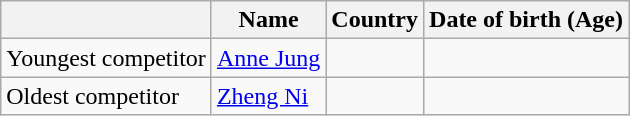<table class="wikitable sortable">
<tr>
<th></th>
<th>Name</th>
<th>Country</th>
<th>Date of birth (Age)</th>
</tr>
<tr>
<td>Youngest competitor</td>
<td><a href='#'>Anne Jung</a></td>
<td></td>
<td></td>
</tr>
<tr>
<td>Oldest competitor</td>
<td><a href='#'>Zheng Ni</a></td>
<td></td>
<td></td>
</tr>
</table>
